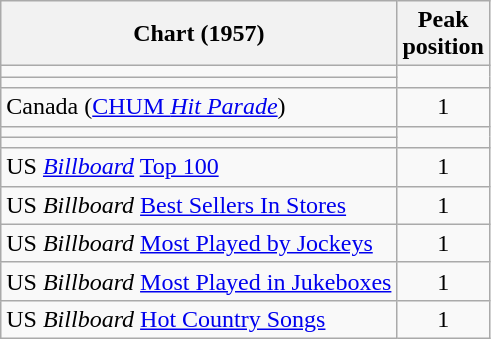<table class="wikitable sortable">
<tr>
<th scope="col">Chart (1957)</th>
<th scope="col">Peak<br>position</th>
</tr>
<tr>
<td></td>
</tr>
<tr>
<td></td>
</tr>
<tr>
<td>Canada (<a href='#'>CHUM <em>Hit Parade</em></a>)</td>
<td style="text-align:center;">1</td>
</tr>
<tr>
<td></td>
</tr>
<tr>
<td></td>
</tr>
<tr>
<td>US <em><a href='#'>Billboard</a></em> <a href='#'>Top 100</a></td>
<td style="text-align:center;">1</td>
</tr>
<tr>
<td>US <em>Billboard</em> <a href='#'>Best Sellers In Stores</a></td>
<td style="text-align:center;">1</td>
</tr>
<tr>
<td>US <em>Billboard</em> <a href='#'>Most Played by Jockeys</a></td>
<td style="text-align:center;">1</td>
</tr>
<tr>
<td>US <em>Billboard</em> <a href='#'>Most Played in Jukeboxes</a></td>
<td style="text-align:center;">1</td>
</tr>
<tr>
<td>US <em>Billboard</em> <a href='#'>Hot Country Songs</a></td>
<td style="text-align:center;">1</td>
</tr>
</table>
